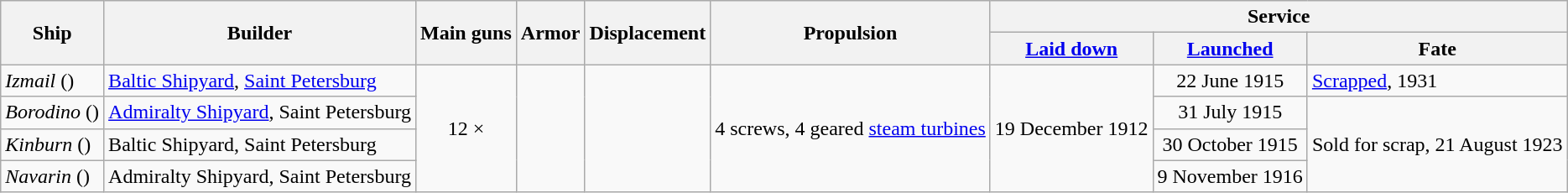<table class="wikitable plainrowheaders">
<tr>
<th scope="col" align= center rowspan=2>Ship</th>
<th scope="col" align=center rowspan=2>Builder</th>
<th scope="col" align= center rowspan=2>Main guns</th>
<th scope="col" align= center rowspan=2>Armor</th>
<th scope="col" align= center rowspan=2>Displacement</th>
<th scope="col" align= center rowspan=2>Propulsion</th>
<th scope="col" align= center colspan=3>Service</th>
</tr>
<tr valign="top">
<th scope="col" align= center><a href='#'>Laid down</a></th>
<th scope="col" align= center><a href='#'>Launched</a></th>
<th scope="col" align= center>Fate</th>
</tr>
<tr valign="center">
<td scope="row" align= left><em>Izmail</em> ()</td>
<td align= left><a href='#'>Baltic Shipyard</a>, <a href='#'>Saint Petersburg</a></td>
<td align= center rowspan=4>12 × </td>
<td align= center rowspan=4></td>
<td align= center rowspan=4></td>
<td rowspan=4>4 screws, 4 geared <a href='#'>steam turbines</a><br></td>
<td rowspan=4 align= center>19 December 1912</td>
<td align= center>22 June 1915</td>
<td align= left><a href='#'>Scrapped</a>, 1931</td>
</tr>
<tr valign="center">
<td scope="row" align= left><em>Borodino</em> ()</td>
<td align= left><a href='#'>Admiralty Shipyard</a>, Saint Petersburg</td>
<td align= center>31 July 1915</td>
<td rowspan=3 align= left>Sold for scrap, 21 August 1923</td>
</tr>
<tr valign="center">
<td scope="row" align= left><em>Kinburn</em> ()</td>
<td align=left>Baltic Shipyard, Saint Petersburg</td>
<td align= center>30 October 1915</td>
</tr>
<tr valign="center">
<td scope="row" align= left><em>Navarin</em> ()</td>
<td align= left>Admiralty Shipyard, Saint Petersburg</td>
<td align= center>9 November 1916</td>
</tr>
</table>
